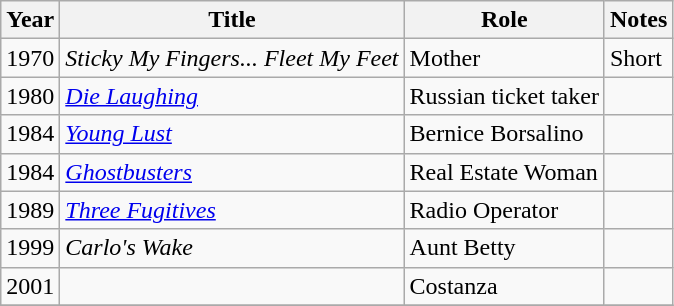<table class="wikitable sortable">
<tr>
<th>Year</th>
<th>Title</th>
<th>Role</th>
<th class="unsortable">Notes</th>
</tr>
<tr>
<td>1970</td>
<td><em>Sticky My Fingers... Fleet My Feet</em></td>
<td>Mother</td>
<td>Short</td>
</tr>
<tr>
<td>1980</td>
<td><em><a href='#'>Die Laughing</a></em></td>
<td>Russian ticket taker</td>
<td></td>
</tr>
<tr>
<td>1984</td>
<td><em><a href='#'>Young Lust</a></em></td>
<td>Bernice Borsalino</td>
<td></td>
</tr>
<tr>
<td>1984</td>
<td><em><a href='#'>Ghostbusters</a></em></td>
<td>Real Estate Woman</td>
<td></td>
</tr>
<tr>
<td>1989</td>
<td><em><a href='#'>Three Fugitives</a></em></td>
<td>Radio Operator</td>
<td></td>
</tr>
<tr>
<td>1999</td>
<td><em>Carlo's Wake</em></td>
<td>Aunt Betty</td>
<td></td>
</tr>
<tr>
<td>2001</td>
<td><em></em></td>
<td>Costanza</td>
<td></td>
</tr>
<tr>
</tr>
</table>
